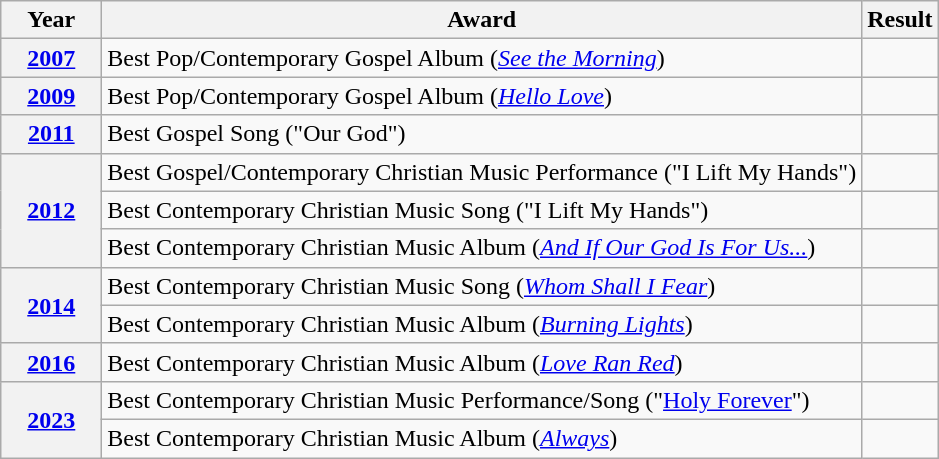<table class="wikitable">
<tr>
<th style="width:60px;">Year</th>
<th>Award</th>
<th>Result</th>
</tr>
<tr>
<th><a href='#'>2007</a></th>
<td>Best Pop/Contemporary Gospel Album (<em><a href='#'>See the Morning</a></em>)</td>
<td></td>
</tr>
<tr>
<th><a href='#'>2009</a></th>
<td>Best Pop/Contemporary Gospel Album (<em><a href='#'>Hello Love</a></em>)</td>
<td></td>
</tr>
<tr>
<th><a href='#'>2011</a></th>
<td>Best Gospel Song ("Our God")</td>
<td></td>
</tr>
<tr>
<th rowspan="3"><a href='#'>2012</a></th>
<td>Best Gospel/Contemporary Christian Music Performance ("I Lift My Hands")</td>
<td></td>
</tr>
<tr>
<td>Best Contemporary Christian Music Song ("I Lift My Hands")</td>
<td></td>
</tr>
<tr>
<td>Best Contemporary Christian Music Album (<em><a href='#'>And If Our God Is For Us...</a></em>)</td>
<td></td>
</tr>
<tr>
<th rowspan="2"><a href='#'>2014</a></th>
<td>Best Contemporary Christian Music Song (<em><a href='#'>Whom Shall I Fear</a></em>)</td>
<td></td>
</tr>
<tr>
<td>Best Contemporary Christian Music Album (<em><a href='#'>Burning Lights</a></em>)</td>
<td></td>
</tr>
<tr>
<th rowspan="1"><a href='#'>2016</a></th>
<td>Best Contemporary Christian Music Album (<em><a href='#'>Love Ran Red</a></em>)</td>
<td></td>
</tr>
<tr>
<th rowspan="2"><a href='#'>2023</a></th>
<td>Best Contemporary Christian Music Performance/Song ("<a href='#'>Holy Forever</a>")</td>
<td></td>
</tr>
<tr>
<td>Best Contemporary Christian Music Album (<em><a href='#'>Always</a></em>)</td>
<td></td>
</tr>
</table>
